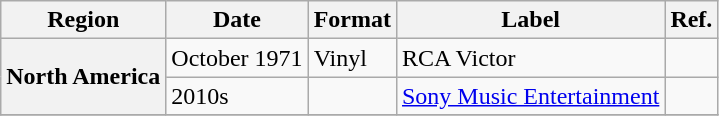<table class="wikitable plainrowheaders">
<tr>
<th scope="col">Region</th>
<th scope="col">Date</th>
<th scope="col">Format</th>
<th scope="col">Label</th>
<th scope="col">Ref.</th>
</tr>
<tr>
<th scope="row" rowspan="2">North America</th>
<td>October 1971</td>
<td>Vinyl</td>
<td>RCA Victor</td>
<td></td>
</tr>
<tr>
<td>2010s</td>
<td></td>
<td><a href='#'>Sony Music Entertainment</a></td>
<td></td>
</tr>
<tr>
</tr>
</table>
